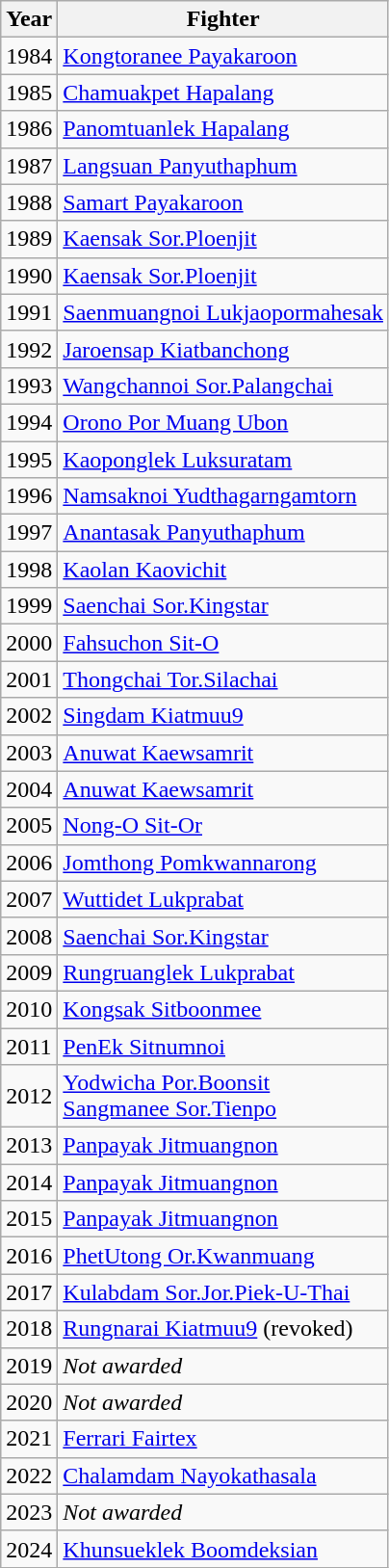<table class="wikitable">
<tr>
<th>Year</th>
<th>Fighter</th>
</tr>
<tr>
<td>1984</td>
<td><a href='#'>Kongtoranee Payakaroon</a></td>
</tr>
<tr>
<td>1985</td>
<td><a href='#'>Chamuakpet Hapalang</a></td>
</tr>
<tr>
<td>1986</td>
<td><a href='#'>Panomtuanlek Hapalang</a></td>
</tr>
<tr>
<td>1987</td>
<td><a href='#'>Langsuan Panyuthaphum</a></td>
</tr>
<tr>
<td>1988</td>
<td><a href='#'>Samart Payakaroon</a></td>
</tr>
<tr>
<td>1989</td>
<td><a href='#'>Kaensak Sor.Ploenjit</a></td>
</tr>
<tr>
<td>1990</td>
<td><a href='#'>Kaensak Sor.Ploenjit</a></td>
</tr>
<tr>
<td>1991</td>
<td><a href='#'>Saenmuangnoi Lukjaopormahesak</a></td>
</tr>
<tr>
<td>1992</td>
<td><a href='#'>Jaroensap Kiatbanchong</a></td>
</tr>
<tr>
<td>1993</td>
<td><a href='#'>Wangchannoi Sor.Palangchai</a></td>
</tr>
<tr>
<td>1994</td>
<td><a href='#'>Orono Por Muang Ubon</a></td>
</tr>
<tr>
<td>1995</td>
<td><a href='#'>Kaoponglek Luksuratam</a></td>
</tr>
<tr>
<td>1996</td>
<td><a href='#'>Namsaknoi Yudthagarngamtorn</a></td>
</tr>
<tr>
<td>1997</td>
<td><a href='#'>Anantasak Panyuthaphum</a></td>
</tr>
<tr>
<td>1998</td>
<td><a href='#'>Kaolan Kaovichit</a></td>
</tr>
<tr>
<td>1999</td>
<td><a href='#'>Saenchai Sor.Kingstar</a></td>
</tr>
<tr>
<td>2000</td>
<td><a href='#'>Fahsuchon Sit-O</a></td>
</tr>
<tr>
<td>2001</td>
<td><a href='#'>Thongchai Tor.Silachai</a></td>
</tr>
<tr>
<td>2002</td>
<td><a href='#'>Singdam Kiatmuu9</a></td>
</tr>
<tr>
<td>2003</td>
<td><a href='#'>Anuwat Kaewsamrit</a></td>
</tr>
<tr>
<td>2004</td>
<td><a href='#'>Anuwat Kaewsamrit</a></td>
</tr>
<tr>
<td>2005</td>
<td><a href='#'>Nong-O Sit-Or</a></td>
</tr>
<tr>
<td>2006</td>
<td><a href='#'>Jomthong Pomkwannarong</a></td>
</tr>
<tr>
<td>2007</td>
<td><a href='#'>Wuttidet Lukprabat</a></td>
</tr>
<tr>
<td>2008</td>
<td><a href='#'>Saenchai Sor.Kingstar</a></td>
</tr>
<tr>
<td>2009</td>
<td><a href='#'>Rungruanglek Lukprabat</a></td>
</tr>
<tr>
<td>2010</td>
<td><a href='#'>Kongsak Sitboonmee</a></td>
</tr>
<tr>
<td>2011</td>
<td><a href='#'>PenEk Sitnumnoi</a></td>
</tr>
<tr>
<td>2012</td>
<td><a href='#'>Yodwicha Por.Boonsit</a><br><a href='#'>Sangmanee Sor.Tienpo</a></td>
</tr>
<tr>
<td>2013</td>
<td><a href='#'>Panpayak Jitmuangnon</a></td>
</tr>
<tr>
<td>2014</td>
<td><a href='#'>Panpayak Jitmuangnon</a></td>
</tr>
<tr>
<td>2015</td>
<td><a href='#'>Panpayak Jitmuangnon</a></td>
</tr>
<tr>
<td>2016</td>
<td><a href='#'>PhetUtong Or.Kwanmuang</a></td>
</tr>
<tr>
<td>2017</td>
<td><a href='#'>Kulabdam Sor.Jor.Piek-U-Thai</a></td>
</tr>
<tr>
<td>2018</td>
<td><a href='#'>Rungnarai Kiatmuu9</a> (revoked)</td>
</tr>
<tr>
<td>2019</td>
<td><em>Not awarded</em></td>
</tr>
<tr>
<td>2020</td>
<td><em>Not awarded</em></td>
</tr>
<tr>
<td>2021</td>
<td><a href='#'>Ferrari Fairtex</a></td>
</tr>
<tr>
<td>2022</td>
<td><a href='#'>Chalamdam Nayokathasala</a></td>
</tr>
<tr>
<td>2023</td>
<td><em>Not awarded</em></td>
</tr>
<tr>
<td>2024</td>
<td><a href='#'>Khunsueklek Boomdeksian</a></td>
</tr>
</table>
